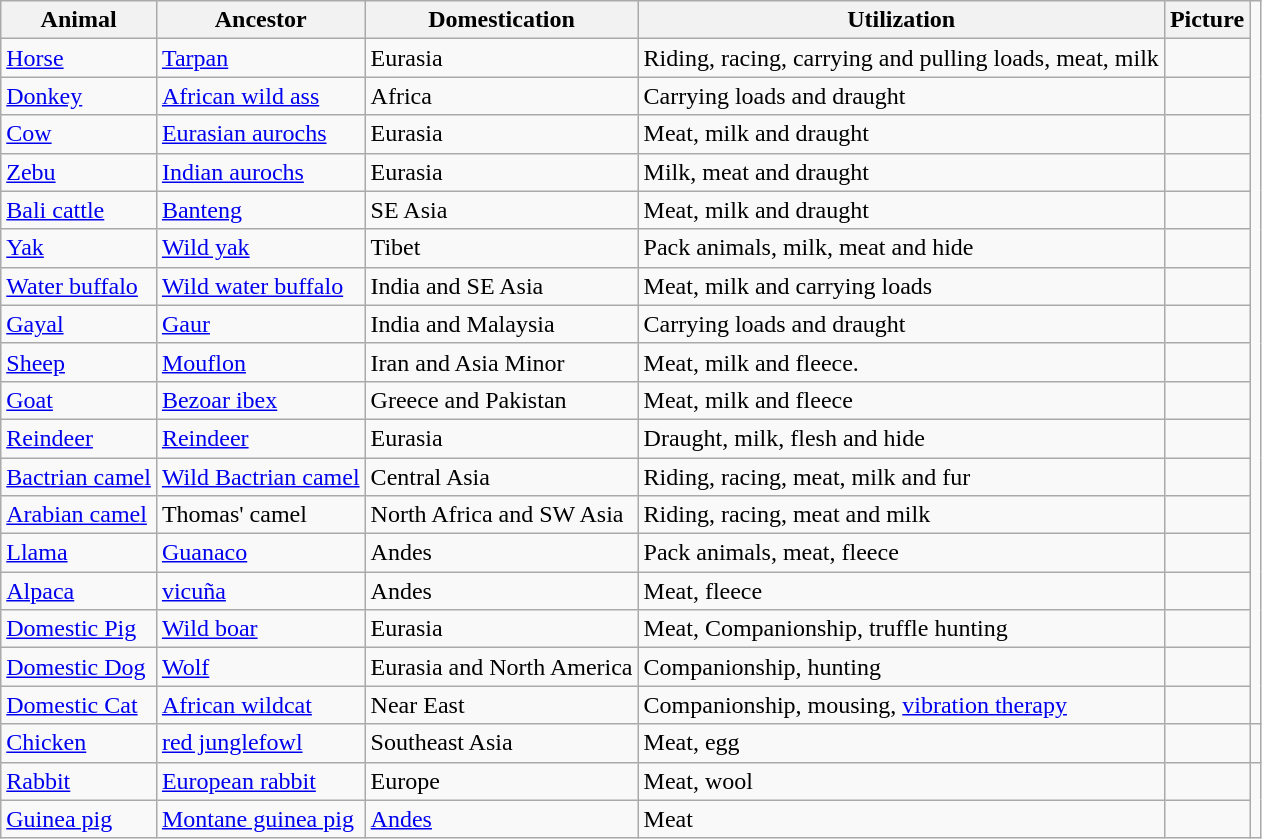<table class="wikitable">
<tr>
<th>Animal</th>
<th>Ancestor</th>
<th>Domestication</th>
<th>Utilization</th>
<th>Picture</th>
</tr>
<tr>
<td><a href='#'>Horse</a></td>
<td><a href='#'>Tarpan</a></td>
<td>Eurasia</td>
<td>Riding, racing, carrying and pulling loads, meat, milk</td>
<td></td>
</tr>
<tr>
<td><a href='#'>Donkey</a></td>
<td><a href='#'>African wild ass</a></td>
<td>Africa</td>
<td>Carrying loads and draught</td>
<td></td>
</tr>
<tr>
<td><a href='#'>Cow</a></td>
<td><a href='#'>Eurasian aurochs</a></td>
<td>Eurasia</td>
<td>Meat, milk and draught</td>
<td></td>
</tr>
<tr>
<td><a href='#'>Zebu</a></td>
<td><a href='#'>Indian aurochs</a></td>
<td>Eurasia</td>
<td>Milk, meat and draught</td>
<td></td>
</tr>
<tr>
<td><a href='#'>Bali cattle</a></td>
<td><a href='#'>Banteng</a></td>
<td>SE Asia</td>
<td>Meat, milk and draught</td>
<td></td>
</tr>
<tr>
<td><a href='#'>Yak</a></td>
<td><a href='#'>Wild yak</a></td>
<td>Tibet</td>
<td>Pack animals, milk, meat and hide</td>
<td></td>
</tr>
<tr>
<td><a href='#'>Water buffalo</a></td>
<td><a href='#'>Wild water buffalo</a></td>
<td>India and SE Asia</td>
<td>Meat, milk and carrying loads</td>
<td></td>
</tr>
<tr>
<td><a href='#'>Gayal</a></td>
<td><a href='#'>Gaur</a></td>
<td>India and Malaysia</td>
<td>Carrying loads and draught</td>
<td></td>
</tr>
<tr>
<td><a href='#'>Sheep</a></td>
<td><a href='#'>Mouflon</a></td>
<td>Iran and Asia Minor</td>
<td>Meat, milk and fleece.</td>
<td></td>
</tr>
<tr>
<td><a href='#'>Goat</a></td>
<td><a href='#'>Bezoar ibex</a></td>
<td>Greece and Pakistan</td>
<td>Meat, milk and fleece</td>
<td></td>
</tr>
<tr>
<td><a href='#'>Reindeer</a></td>
<td><a href='#'>Reindeer</a></td>
<td>Eurasia</td>
<td>Draught, milk, flesh and hide</td>
<td></td>
</tr>
<tr>
<td><a href='#'>Bactrian camel</a></td>
<td><a href='#'>Wild Bactrian camel</a></td>
<td>Central Asia</td>
<td>Riding, racing, meat, milk and fur</td>
<td></td>
</tr>
<tr>
<td><a href='#'>Arabian camel</a></td>
<td>Thomas' camel</td>
<td>North Africa and SW Asia</td>
<td>Riding, racing, meat and milk</td>
<td></td>
</tr>
<tr>
<td><a href='#'>Llama</a></td>
<td><a href='#'>Guanaco</a></td>
<td>Andes</td>
<td>Pack animals, meat, fleece</td>
<td></td>
</tr>
<tr>
<td><a href='#'>Alpaca</a></td>
<td><a href='#'>vicuña</a></td>
<td>Andes</td>
<td>Meat, fleece</td>
<td></td>
</tr>
<tr>
<td><a href='#'>Domestic Pig</a></td>
<td><a href='#'>Wild boar</a></td>
<td>Eurasia</td>
<td>Meat, Companionship, truffle hunting</td>
<td></td>
</tr>
<tr>
<td><a href='#'>Domestic Dog</a></td>
<td><a href='#'>Wolf</a></td>
<td>Eurasia and North America</td>
<td>Companionship, hunting</td>
<td></td>
</tr>
<tr>
<td><a href='#'>Domestic Cat</a></td>
<td><a href='#'>African wildcat</a></td>
<td>Near East</td>
<td>Companionship, mousing, <a href='#'>vibration therapy</a></td>
<td></td>
</tr>
<tr>
<td><a href='#'>Chicken</a></td>
<td><a href='#'>red junglefowl</a></td>
<td>Southeast Asia</td>
<td>Meat, egg</td>
<td></td>
<td></td>
</tr>
<tr>
<td><a href='#'>Rabbit</a></td>
<td><a href='#'>European rabbit</a></td>
<td>Europe</td>
<td>Meat, wool</td>
<td></td>
</tr>
<tr>
<td><a href='#'>Guinea pig</a></td>
<td><a href='#'>Montane guinea pig</a></td>
<td><a href='#'>Andes</a></td>
<td>Meat</td>
<td></td>
</tr>
</table>
